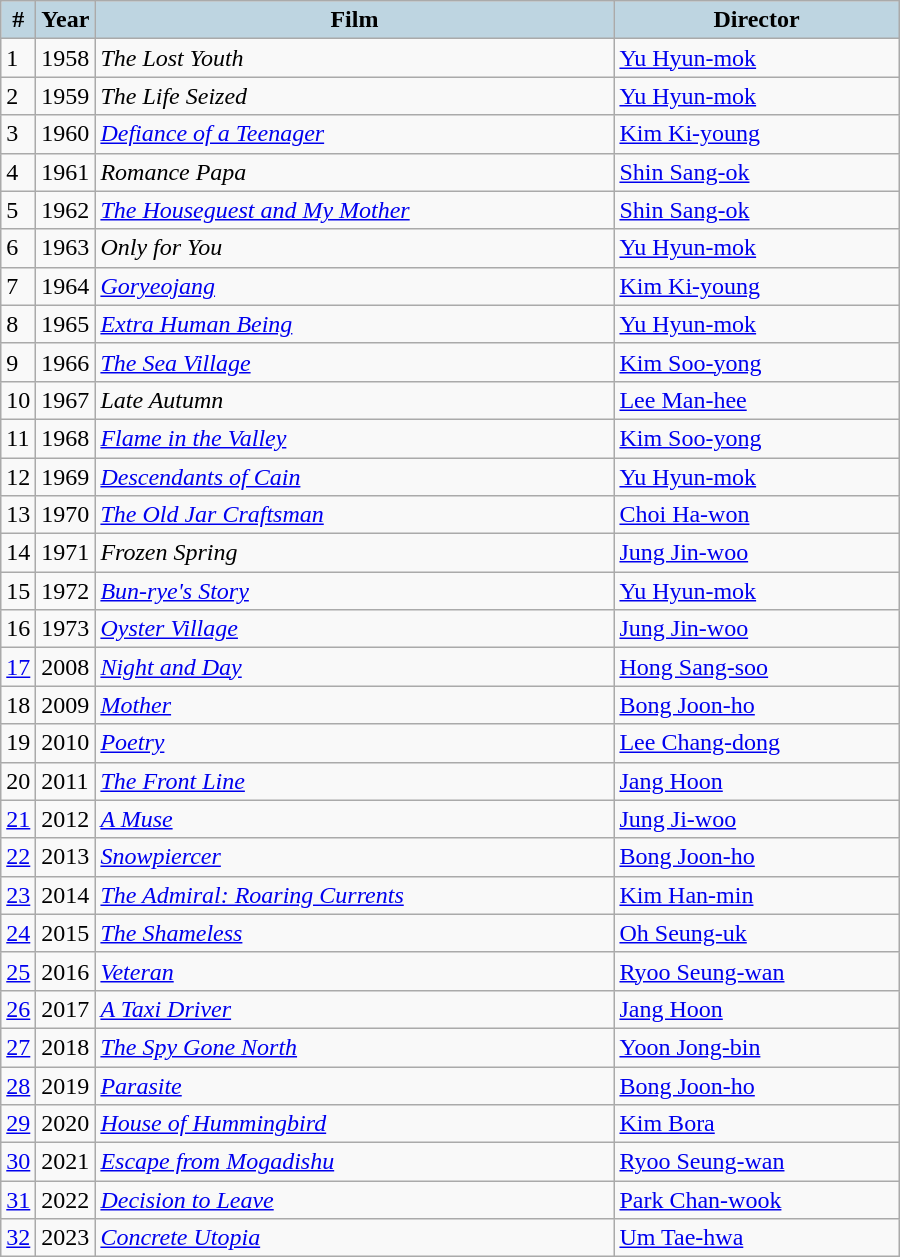<table class="wikitable" style="width:600px">
<tr>
<th style="background:#BED5E1; width:10px">#</th>
<th style="background:#BED5E1; width:10px">Year</th>
<th style="background:#BED5E1;">Film</th>
<th style="background:#BED5E1;">Director</th>
</tr>
<tr>
<td>1</td>
<td>1958</td>
<td><em>The Lost Youth</em></td>
<td><a href='#'>Yu Hyun-mok</a></td>
</tr>
<tr>
<td>2</td>
<td>1959</td>
<td><em>The Life Seized</em></td>
<td><a href='#'>Yu Hyun-mok</a></td>
</tr>
<tr>
<td>3</td>
<td>1960</td>
<td><em><a href='#'>Defiance of a Teenager</a></em></td>
<td><a href='#'>Kim Ki-young</a></td>
</tr>
<tr>
<td>4</td>
<td>1961</td>
<td><em>Romance Papa</em></td>
<td><a href='#'>Shin Sang-ok</a></td>
</tr>
<tr>
<td>5</td>
<td>1962</td>
<td><em><a href='#'>The Houseguest and My Mother</a></em></td>
<td><a href='#'>Shin Sang-ok</a></td>
</tr>
<tr>
<td>6</td>
<td>1963</td>
<td><em>Only for You</em></td>
<td><a href='#'>Yu Hyun-mok</a></td>
</tr>
<tr>
<td>7</td>
<td>1964</td>
<td><em><a href='#'>Goryeojang</a></em></td>
<td><a href='#'>Kim Ki-young</a></td>
</tr>
<tr>
<td>8</td>
<td>1965</td>
<td><em><a href='#'>Extra Human Being</a></em></td>
<td><a href='#'>Yu Hyun-mok</a></td>
</tr>
<tr>
<td>9</td>
<td>1966</td>
<td><em><a href='#'>The Sea Village</a></em></td>
<td><a href='#'>Kim Soo-yong</a></td>
</tr>
<tr>
<td>10</td>
<td>1967</td>
<td><em>Late Autumn</em></td>
<td><a href='#'>Lee Man-hee</a></td>
</tr>
<tr>
<td>11</td>
<td>1968</td>
<td><em><a href='#'>Flame in the Valley</a></em></td>
<td><a href='#'>Kim Soo-yong</a></td>
</tr>
<tr>
<td>12</td>
<td>1969</td>
<td><em><a href='#'>Descendants of Cain</a></em></td>
<td><a href='#'>Yu Hyun-mok</a></td>
</tr>
<tr>
<td>13</td>
<td>1970</td>
<td><em><a href='#'>The Old Jar Craftsman</a></em></td>
<td><a href='#'>Choi Ha-won</a></td>
</tr>
<tr>
<td>14</td>
<td>1971</td>
<td><em>Frozen Spring</em></td>
<td><a href='#'>Jung Jin-woo</a></td>
</tr>
<tr>
<td>15</td>
<td>1972</td>
<td><em><a href='#'>Bun-rye's Story</a></em></td>
<td><a href='#'>Yu Hyun-mok</a></td>
</tr>
<tr>
<td>16</td>
<td>1973</td>
<td><em><a href='#'>Oyster Village</a></em></td>
<td><a href='#'>Jung Jin-woo</a></td>
</tr>
<tr>
<td><a href='#'>17</a></td>
<td>2008</td>
<td><em><a href='#'>Night and Day</a></em></td>
<td><a href='#'>Hong Sang-soo</a></td>
</tr>
<tr>
<td>18</td>
<td>2009</td>
<td><em><a href='#'>Mother</a></em></td>
<td><a href='#'>Bong Joon-ho</a></td>
</tr>
<tr>
<td>19</td>
<td>2010</td>
<td><em><a href='#'>Poetry</a></em></td>
<td><a href='#'>Lee Chang-dong</a></td>
</tr>
<tr>
<td>20</td>
<td>2011</td>
<td><em><a href='#'>The Front Line</a></em></td>
<td><a href='#'>Jang Hoon</a></td>
</tr>
<tr>
<td><a href='#'>21</a></td>
<td>2012</td>
<td><em><a href='#'>A Muse</a></em></td>
<td><a href='#'>Jung Ji-woo</a></td>
</tr>
<tr>
<td><a href='#'>22</a></td>
<td>2013</td>
<td><em><a href='#'>Snowpiercer</a></em></td>
<td><a href='#'>Bong Joon-ho</a></td>
</tr>
<tr>
<td><a href='#'>23</a></td>
<td>2014</td>
<td><em><a href='#'>The Admiral: Roaring Currents</a></em></td>
<td><a href='#'>Kim Han-min</a></td>
</tr>
<tr>
<td><a href='#'>24</a></td>
<td>2015</td>
<td><em><a href='#'>The Shameless</a></em></td>
<td><a href='#'>Oh Seung-uk</a></td>
</tr>
<tr>
<td><a href='#'>25</a></td>
<td>2016</td>
<td><em><a href='#'>Veteran</a></em></td>
<td><a href='#'>Ryoo Seung-wan</a></td>
</tr>
<tr>
<td><a href='#'>26</a></td>
<td>2017</td>
<td><em><a href='#'>A Taxi Driver</a></em></td>
<td><a href='#'>Jang Hoon</a></td>
</tr>
<tr>
<td><a href='#'>27</a></td>
<td>2018</td>
<td><em><a href='#'>The Spy Gone North</a></em></td>
<td><a href='#'>Yoon Jong-bin</a></td>
</tr>
<tr>
<td><a href='#'>28</a></td>
<td>2019</td>
<td><em><a href='#'>Parasite</a></em></td>
<td><a href='#'>Bong Joon-ho</a></td>
</tr>
<tr>
<td><a href='#'>29</a></td>
<td>2020</td>
<td><em><a href='#'>House of Hummingbird</a></em></td>
<td><a href='#'>Kim Bora</a></td>
</tr>
<tr>
<td><a href='#'>30</a></td>
<td>2021</td>
<td><em><a href='#'>Escape from Mogadishu</a></em></td>
<td><a href='#'>Ryoo Seung-wan</a></td>
</tr>
<tr>
<td><a href='#'>31</a></td>
<td>2022</td>
<td><em><a href='#'>Decision to Leave</a></em></td>
<td><a href='#'>Park Chan-wook</a></td>
</tr>
<tr>
<td><a href='#'>32</a></td>
<td>2023</td>
<td><em><a href='#'>Concrete Utopia</a></em></td>
<td><a href='#'>Um Tae-hwa</a></td>
</tr>
</table>
